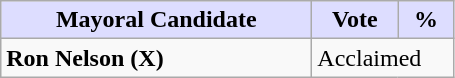<table class="wikitable">
<tr>
<th style="background:#ddf; width:200px;">Mayoral Candidate </th>
<th style="background:#ddf; width:50px;">Vote</th>
<th style="background:#ddf; width:30px;">%</th>
</tr>
<tr>
<td><strong>Ron Nelson (X)</strong></td>
<td colspan="2">Acclaimed</td>
</tr>
</table>
